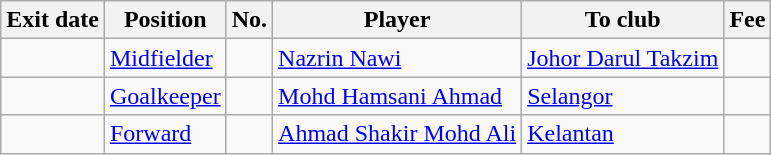<table class="wikitable sortable">
<tr>
<th>Exit date</th>
<th>Position</th>
<th>No.</th>
<th>Player</th>
<th>To club</th>
<th>Fee</th>
</tr>
<tr>
<td></td>
<td align="left"><a href='#'>Midfielder</a></td>
<td align="center"></td>
<td align="left"> <a href='#'>Nazrin Nawi</a></td>
<td align="left"> <a href='#'>Johor Darul Takzim</a></td>
<td align=right></td>
</tr>
<tr>
<td></td>
<td align="left"><a href='#'>Goalkeeper</a></td>
<td align="left"></td>
<td align="left"> <a href='#'>Mohd Hamsani Ahmad</a></td>
<td align="left"> <a href='#'>Selangor</a></td>
<td align=right></td>
</tr>
<tr>
<td></td>
<td align="left"><a href='#'>Forward</a></td>
<td></td>
<td align="left"> <a href='#'>Ahmad Shakir Mohd Ali</a></td>
<td align="left"> <a href='#'>Kelantan</a></td>
<td align=right></td>
</tr>
</table>
